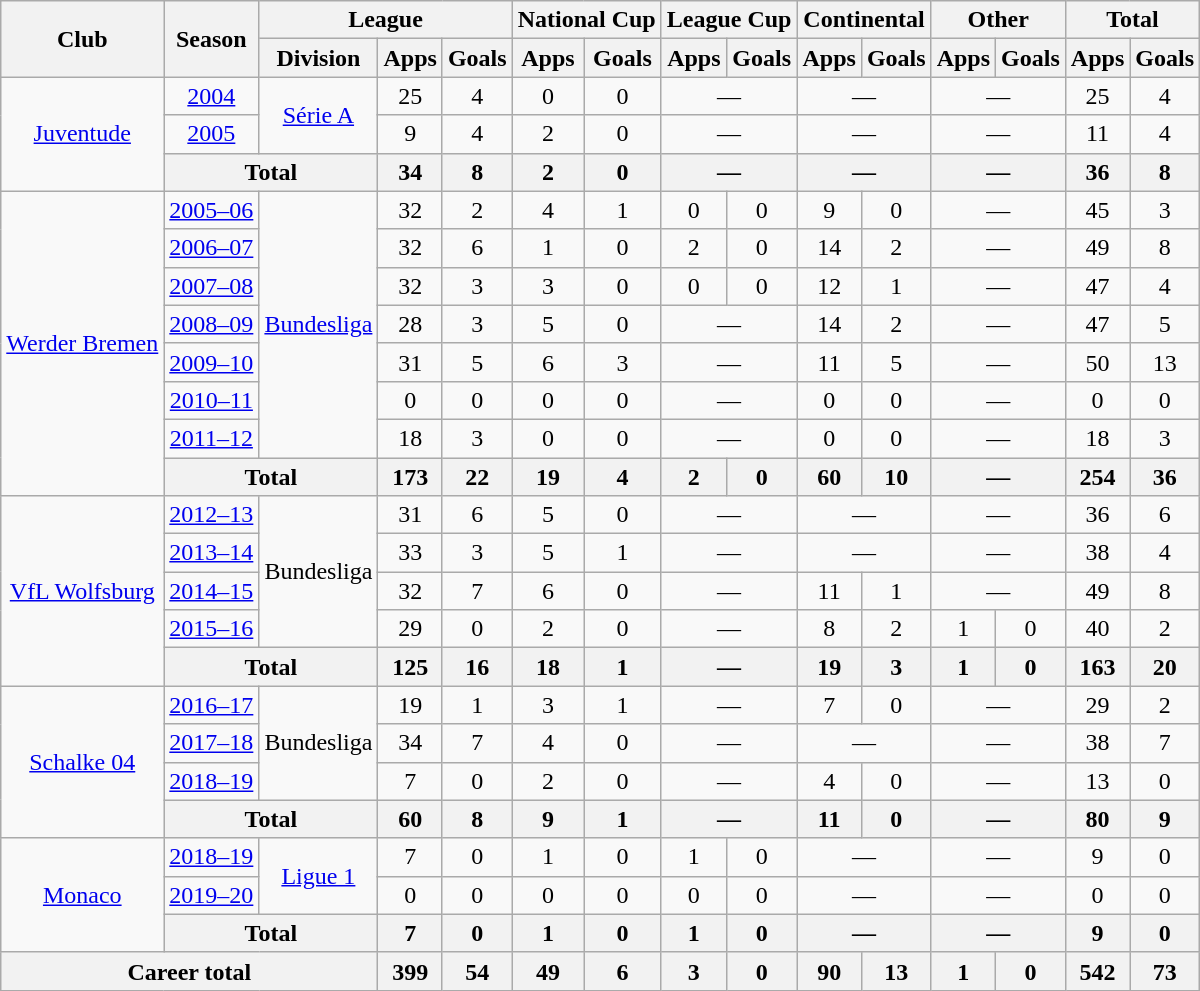<table class="wikitable" style="text-align:center">
<tr>
<th rowspan="2">Club</th>
<th rowspan="2">Season</th>
<th colspan="3">League</th>
<th colspan="2">National Cup</th>
<th colspan="2">League Cup</th>
<th colspan="2">Continental</th>
<th colspan="2">Other</th>
<th colspan="2">Total</th>
</tr>
<tr>
<th>Division</th>
<th>Apps</th>
<th>Goals</th>
<th>Apps</th>
<th>Goals</th>
<th>Apps</th>
<th>Goals</th>
<th>Apps</th>
<th>Goals</th>
<th>Apps</th>
<th>Goals</th>
<th>Apps</th>
<th>Goals</th>
</tr>
<tr>
<td rowspan="3"><a href='#'>Juventude</a></td>
<td><a href='#'>2004</a></td>
<td rowspan="2"><a href='#'>Série A</a></td>
<td>25</td>
<td>4</td>
<td>0</td>
<td>0</td>
<td colspan="2">—</td>
<td colspan="2">—</td>
<td colspan="2">—</td>
<td>25</td>
<td>4</td>
</tr>
<tr>
<td><a href='#'>2005</a></td>
<td>9</td>
<td>4</td>
<td>2</td>
<td>0</td>
<td colspan="2">—</td>
<td colspan="2">—</td>
<td colspan="2">—</td>
<td>11</td>
<td>4</td>
</tr>
<tr>
<th colspan="2">Total</th>
<th>34</th>
<th>8</th>
<th>2</th>
<th>0</th>
<th colspan="2">—</th>
<th colspan="2">—</th>
<th colspan="2">—</th>
<th>36</th>
<th>8</th>
</tr>
<tr>
<td rowspan="8"><a href='#'>Werder Bremen</a></td>
<td><a href='#'>2005–06</a></td>
<td rowspan="7"><a href='#'>Bundesliga</a></td>
<td>32</td>
<td>2</td>
<td>4</td>
<td>1</td>
<td>0</td>
<td>0</td>
<td>9</td>
<td>0</td>
<td colspan="2">—</td>
<td>45</td>
<td>3</td>
</tr>
<tr>
<td><a href='#'>2006–07</a></td>
<td>32</td>
<td>6</td>
<td>1</td>
<td>0</td>
<td>2</td>
<td>0</td>
<td>14</td>
<td>2</td>
<td colspan="2">—</td>
<td>49</td>
<td>8</td>
</tr>
<tr>
<td><a href='#'>2007–08</a></td>
<td>32</td>
<td>3</td>
<td>3</td>
<td>0</td>
<td>0</td>
<td>0</td>
<td>12</td>
<td>1</td>
<td colspan="2">—</td>
<td>47</td>
<td>4</td>
</tr>
<tr>
<td><a href='#'>2008–09</a></td>
<td>28</td>
<td>3</td>
<td>5</td>
<td>0</td>
<td colspan="2">—</td>
<td>14</td>
<td>2</td>
<td colspan="2">—</td>
<td>47</td>
<td>5</td>
</tr>
<tr>
<td><a href='#'>2009–10</a></td>
<td>31</td>
<td>5</td>
<td>6</td>
<td>3</td>
<td colspan="2">—</td>
<td>11</td>
<td>5</td>
<td colspan="2">—</td>
<td>50</td>
<td>13</td>
</tr>
<tr>
<td><a href='#'>2010–11</a></td>
<td>0</td>
<td>0</td>
<td>0</td>
<td>0</td>
<td colspan="2">—</td>
<td>0</td>
<td>0</td>
<td colspan="2">—</td>
<td>0</td>
<td>0</td>
</tr>
<tr>
<td><a href='#'>2011–12</a></td>
<td>18</td>
<td>3</td>
<td>0</td>
<td>0</td>
<td colspan="2">—</td>
<td>0</td>
<td>0</td>
<td colspan="2">—</td>
<td>18</td>
<td>3</td>
</tr>
<tr>
<th colspan="2">Total</th>
<th>173</th>
<th>22</th>
<th>19</th>
<th>4</th>
<th>2</th>
<th>0</th>
<th>60</th>
<th>10</th>
<th colspan="2">—</th>
<th>254</th>
<th>36</th>
</tr>
<tr>
<td rowspan="5"><a href='#'>VfL Wolfsburg</a></td>
<td><a href='#'>2012–13</a></td>
<td rowspan="4">Bundesliga</td>
<td>31</td>
<td>6</td>
<td>5</td>
<td>0</td>
<td colspan="2">—</td>
<td colspan="2">—</td>
<td colspan="2">—</td>
<td>36</td>
<td>6</td>
</tr>
<tr>
<td><a href='#'>2013–14</a></td>
<td>33</td>
<td>3</td>
<td>5</td>
<td>1</td>
<td colspan="2">—</td>
<td colspan="2">—</td>
<td colspan="2">—</td>
<td>38</td>
<td>4</td>
</tr>
<tr>
<td><a href='#'>2014–15</a></td>
<td>32</td>
<td>7</td>
<td>6</td>
<td>0</td>
<td colspan="2">—</td>
<td>11</td>
<td>1</td>
<td colspan="2">—</td>
<td>49</td>
<td>8</td>
</tr>
<tr>
<td><a href='#'>2015–16</a></td>
<td>29</td>
<td>0</td>
<td>2</td>
<td>0</td>
<td colspan="2">—</td>
<td>8</td>
<td>2</td>
<td>1</td>
<td>0</td>
<td>40</td>
<td>2</td>
</tr>
<tr>
<th colspan="2">Total</th>
<th>125</th>
<th>16</th>
<th>18</th>
<th>1</th>
<th colspan="2">—</th>
<th>19</th>
<th>3</th>
<th>1</th>
<th>0</th>
<th>163</th>
<th>20</th>
</tr>
<tr>
<td rowspan="4"><a href='#'>Schalke 04</a></td>
<td><a href='#'>2016–17</a></td>
<td rowspan="3">Bundesliga</td>
<td>19</td>
<td>1</td>
<td>3</td>
<td>1</td>
<td colspan="2">—</td>
<td>7</td>
<td>0</td>
<td colspan="2">—</td>
<td>29</td>
<td>2</td>
</tr>
<tr>
<td><a href='#'>2017–18</a></td>
<td>34</td>
<td>7</td>
<td>4</td>
<td>0</td>
<td colspan="2">—</td>
<td colspan="2">—</td>
<td colspan="2">—</td>
<td>38</td>
<td>7</td>
</tr>
<tr>
<td><a href='#'>2018–19</a></td>
<td>7</td>
<td>0</td>
<td>2</td>
<td>0</td>
<td colspan="2">—</td>
<td>4</td>
<td>0</td>
<td colspan="2">—</td>
<td>13</td>
<td>0</td>
</tr>
<tr>
<th colspan="2">Total</th>
<th>60</th>
<th>8</th>
<th>9</th>
<th>1</th>
<th colspan="2">—</th>
<th>11</th>
<th>0</th>
<th colspan="2">—</th>
<th>80</th>
<th>9</th>
</tr>
<tr>
<td rowspan="3"><a href='#'>Monaco</a></td>
<td><a href='#'>2018–19</a></td>
<td rowspan="2"><a href='#'>Ligue 1</a></td>
<td>7</td>
<td>0</td>
<td>1</td>
<td>0</td>
<td>1</td>
<td>0</td>
<td colspan="2">—</td>
<td colspan="2">—</td>
<td>9</td>
<td>0</td>
</tr>
<tr>
<td><a href='#'>2019–20</a></td>
<td>0</td>
<td>0</td>
<td>0</td>
<td>0</td>
<td>0</td>
<td>0</td>
<td colspan="2">—</td>
<td colspan="2">—</td>
<td>0</td>
<td>0</td>
</tr>
<tr>
<th colspan="2">Total</th>
<th>7</th>
<th>0</th>
<th>1</th>
<th>0</th>
<th>1</th>
<th>0</th>
<th colspan="2">—</th>
<th colspan="2">—</th>
<th>9</th>
<th>0</th>
</tr>
<tr>
<th colspan="3">Career total</th>
<th>399</th>
<th>54</th>
<th>49</th>
<th>6</th>
<th>3</th>
<th>0</th>
<th>90</th>
<th>13</th>
<th>1</th>
<th>0</th>
<th>542</th>
<th>73</th>
</tr>
</table>
